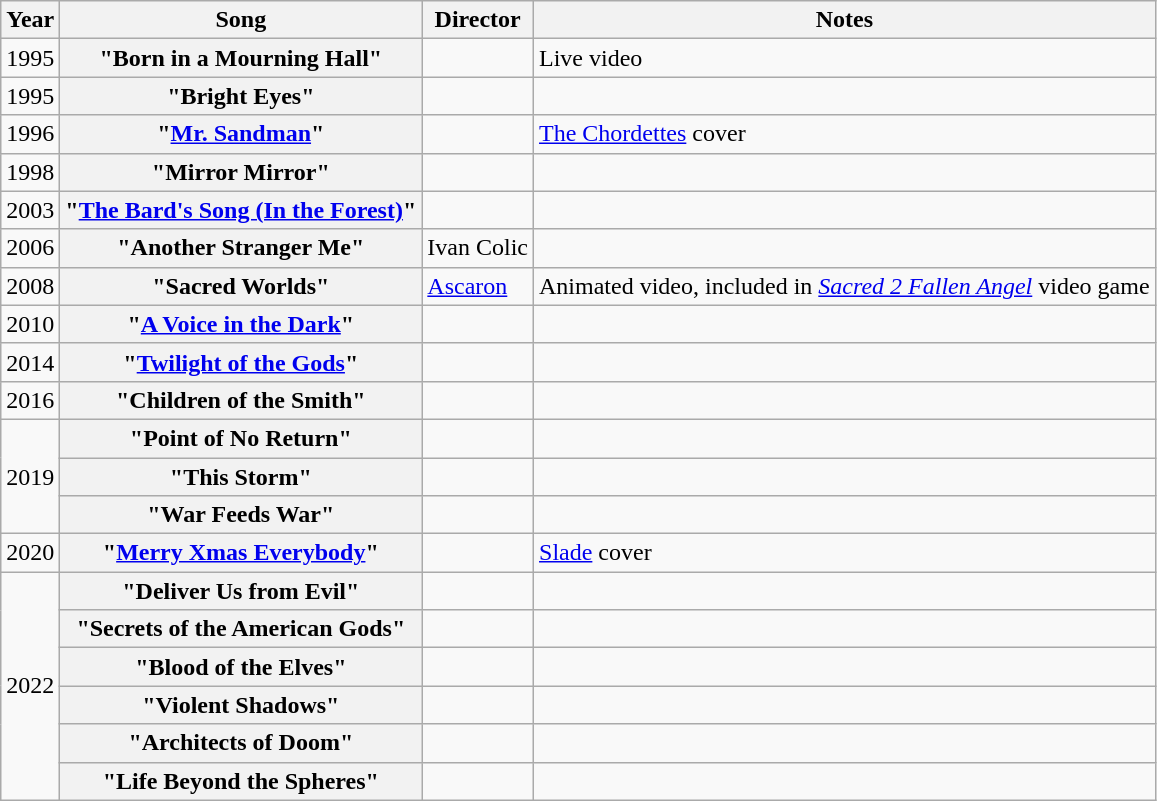<table class="wikitable plainrowheaders">
<tr>
<th scope="col">Year</th>
<th scope="col">Song</th>
<th scope="col">Director</th>
<th scope="col">Notes</th>
</tr>
<tr>
<td>1995</td>
<th scope="row">"Born in a Mourning Hall"</th>
<td></td>
<td>Live video</td>
</tr>
<tr>
<td>1995</td>
<th scope="row">"Bright Eyes"</th>
<td></td>
<td></td>
</tr>
<tr>
<td>1996</td>
<th scope="row">"<a href='#'>Mr. Sandman</a>"</th>
<td></td>
<td><a href='#'>The Chordettes</a> cover</td>
</tr>
<tr>
<td>1998</td>
<th scope="row">"Mirror Mirror"</th>
<td></td>
<td></td>
</tr>
<tr>
<td>2003</td>
<th scope="row">"<a href='#'>The Bard's Song (In the Forest)</a>"</th>
<td></td>
<td></td>
</tr>
<tr>
<td>2006</td>
<th scope="row">"Another Stranger Me"</th>
<td>Ivan Colic</td>
<td></td>
</tr>
<tr>
<td>2008</td>
<th scope="row">"Sacred Worlds"</th>
<td><a href='#'>Ascaron</a></td>
<td>Animated video, included in <em><a href='#'>Sacred 2 Fallen Angel</a></em> video game</td>
</tr>
<tr>
<td>2010</td>
<th scope="row">"<a href='#'>A Voice in the Dark</a>"</th>
<td></td>
<td></td>
</tr>
<tr>
<td>2014</td>
<th scope="row">"<a href='#'>Twilight of the Gods</a>"</th>
<td></td>
<td></td>
</tr>
<tr>
<td>2016</td>
<th scope="row">"Children of the Smith"</th>
<td></td>
<td></td>
</tr>
<tr>
<td rowspan="3">2019</td>
<th scope="row">"Point of No Return"</th>
<td></td>
<td></td>
</tr>
<tr>
<th scope="row">"This Storm"</th>
<td></td>
<td></td>
</tr>
<tr>
<th scope="row">"War Feeds War"</th>
<td></td>
</tr>
<tr>
<td>2020</td>
<th scope="row">"<a href='#'>Merry Xmas Everybody</a>"</th>
<td></td>
<td><a href='#'>Slade</a> cover</td>
</tr>
<tr>
<td rowspan="6">2022</td>
<th scope="row">"Deliver Us from Evil"</th>
<td></td>
<td></td>
</tr>
<tr>
<th scope="row">"Secrets of the American Gods"</th>
<td></td>
<td></td>
</tr>
<tr>
<th scope="row">"Blood of the Elves"</th>
<td></td>
<td></td>
</tr>
<tr>
<th scope="row">"Violent Shadows"</th>
<td></td>
<td></td>
</tr>
<tr>
<th scope="row">"Architects of Doom"</th>
<td></td>
<td></td>
</tr>
<tr>
<th scope="row">"Life Beyond the Spheres"</th>
<td></td>
<td></td>
</tr>
</table>
